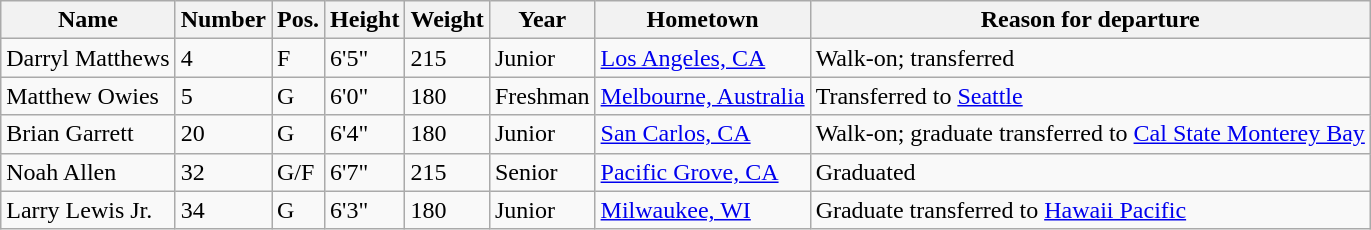<table class="wikitable sortable" border="1">
<tr>
<th>Name</th>
<th>Number</th>
<th>Pos.</th>
<th>Height</th>
<th>Weight</th>
<th>Year</th>
<th>Hometown</th>
<th class="unsortable">Reason for departure</th>
</tr>
<tr>
<td>Darryl Matthews</td>
<td>4</td>
<td>F</td>
<td>6'5"</td>
<td>215</td>
<td>Junior</td>
<td><a href='#'>Los Angeles, CA</a></td>
<td>Walk-on; transferred</td>
</tr>
<tr>
<td>Matthew Owies</td>
<td>5</td>
<td>G</td>
<td>6'0"</td>
<td>180</td>
<td>Freshman</td>
<td><a href='#'>Melbourne, Australia</a></td>
<td>Transferred to <a href='#'>Seattle</a></td>
</tr>
<tr>
<td>Brian Garrett</td>
<td>20</td>
<td>G</td>
<td>6'4"</td>
<td>180</td>
<td>Junior</td>
<td><a href='#'>San Carlos, CA</a></td>
<td>Walk-on; graduate transferred to <a href='#'>Cal State Monterey Bay</a></td>
</tr>
<tr>
<td>Noah Allen</td>
<td>32</td>
<td>G/F</td>
<td>6'7"</td>
<td>215</td>
<td>Senior</td>
<td><a href='#'>Pacific Grove, CA</a></td>
<td>Graduated</td>
</tr>
<tr>
<td>Larry Lewis Jr.</td>
<td>34</td>
<td>G</td>
<td>6'3"</td>
<td>180</td>
<td>Junior</td>
<td><a href='#'>Milwaukee, WI</a></td>
<td>Graduate transferred to <a href='#'>Hawaii Pacific</a></td>
</tr>
</table>
